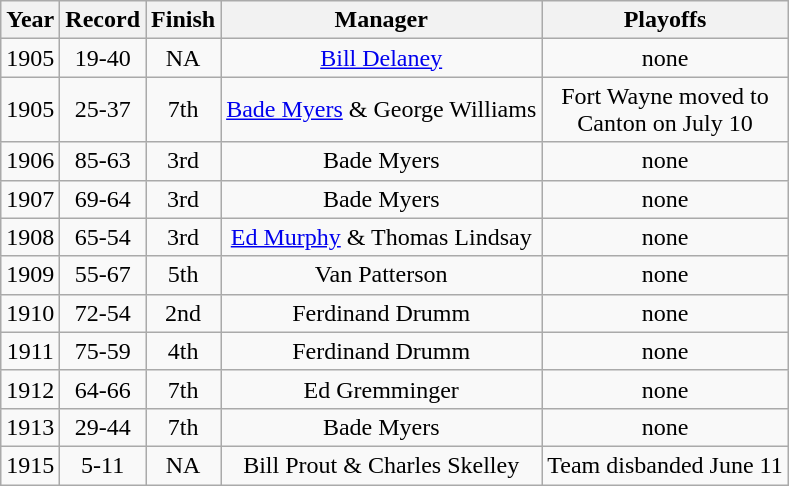<table class="wikitable">
<tr>
<th>Year</th>
<th>Record</th>
<th>Finish</th>
<th>Manager</th>
<th>Playoffs</th>
</tr>
<tr align=center>
<td>1905</td>
<td>19-40</td>
<td>NA</td>
<td><a href='#'>Bill Delaney</a></td>
<td>none</td>
</tr>
<tr align=center>
<td>1905</td>
<td>25-37</td>
<td>7th</td>
<td><a href='#'>Bade Myers</a> & George Williams</td>
<td>Fort Wayne moved to<br>Canton on July 10</td>
</tr>
<tr align=center>
<td>1906</td>
<td>85-63</td>
<td>3rd</td>
<td>Bade Myers</td>
<td>none</td>
</tr>
<tr align=center>
<td>1907</td>
<td>69-64</td>
<td>3rd</td>
<td>Bade Myers</td>
<td>none</td>
</tr>
<tr align=center>
<td>1908</td>
<td>65-54</td>
<td>3rd</td>
<td><a href='#'>Ed Murphy</a> & Thomas Lindsay</td>
<td>none</td>
</tr>
<tr align=center>
<td>1909</td>
<td>55-67</td>
<td>5th</td>
<td>Van Patterson</td>
<td>none</td>
</tr>
<tr align=center>
<td>1910</td>
<td>72-54</td>
<td>2nd</td>
<td>Ferdinand Drumm</td>
<td>none</td>
</tr>
<tr align=center>
<td>1911</td>
<td>75-59</td>
<td>4th</td>
<td>Ferdinand Drumm</td>
<td>none</td>
</tr>
<tr align=center>
<td>1912</td>
<td>64-66</td>
<td>7th</td>
<td>Ed Gremminger</td>
<td>none</td>
</tr>
<tr align=center>
<td>1913</td>
<td>29-44</td>
<td>7th</td>
<td>Bade Myers</td>
<td>none</td>
</tr>
<tr align=center>
<td>1915</td>
<td>5-11</td>
<td>NA</td>
<td>Bill Prout & Charles Skelley</td>
<td>Team disbanded June 11</td>
</tr>
</table>
